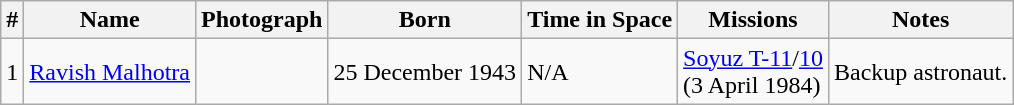<table class="sortable wikitable" align="center">
<tr class=>
<th>#</th>
<th>Name</th>
<th>Photograph</th>
<th>Born</th>
<th>Time in Space</th>
<th>Missions</th>
<th class="unsortable">Notes</th>
</tr>
<tr>
<td>1</td>
<td><a href='#'>Ravish Malhotra</a></td>
<td></td>
<td>25 December 1943</td>
<td>N/A</td>
<td> <a href='#'>Soyuz T-11</a>/<a href='#'>10</a><br>(3 April 1984)</td>
<td>Backup astronaut.</td>
</tr>
</table>
